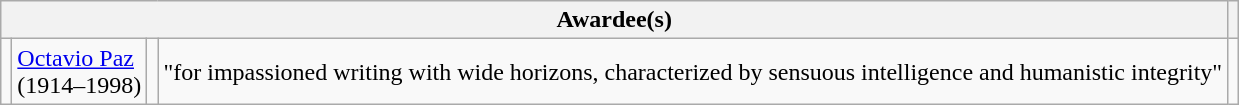<table class="wikitable">
<tr>
<th colspan="4">Awardee(s)</th>
<th></th>
</tr>
<tr>
<td></td>
<td><a href='#'>Octavio Paz</a><br>(1914–1998)</td>
<td></td>
<td>"for impassioned writing with wide horizons, characterized by sensuous intelligence and humanistic integrity"</td>
<td></td>
</tr>
</table>
